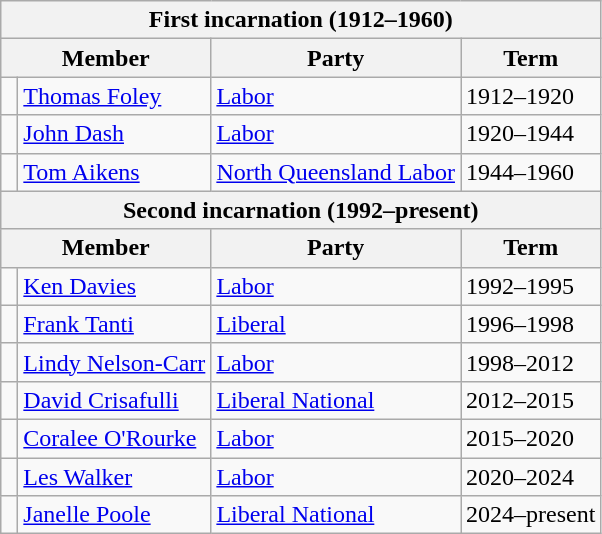<table class="wikitable">
<tr>
<th colspan="4">First incarnation (1912–1960)</th>
</tr>
<tr>
<th colspan="2">Member</th>
<th>Party</th>
<th>Term</th>
</tr>
<tr>
<td> </td>
<td><a href='#'>Thomas Foley</a></td>
<td><a href='#'>Labor</a></td>
<td>1912–1920</td>
</tr>
<tr>
<td> </td>
<td><a href='#'>John Dash</a></td>
<td><a href='#'>Labor</a></td>
<td>1920–1944</td>
</tr>
<tr>
<td> </td>
<td><a href='#'>Tom Aikens</a></td>
<td><a href='#'>North Queensland Labor</a></td>
<td>1944–1960</td>
</tr>
<tr>
<th colspan="4">Second incarnation (1992–present)</th>
</tr>
<tr>
<th colspan="2">Member</th>
<th>Party</th>
<th>Term</th>
</tr>
<tr>
<td> </td>
<td><a href='#'>Ken Davies</a></td>
<td><a href='#'>Labor</a></td>
<td>1992–1995</td>
</tr>
<tr>
<td> </td>
<td><a href='#'>Frank Tanti</a></td>
<td><a href='#'>Liberal</a></td>
<td>1996–1998</td>
</tr>
<tr>
<td> </td>
<td><a href='#'>Lindy Nelson-Carr</a></td>
<td><a href='#'>Labor</a></td>
<td>1998–2012</td>
</tr>
<tr>
<td> </td>
<td><a href='#'>David Crisafulli</a></td>
<td><a href='#'>Liberal National</a></td>
<td>2012–2015</td>
</tr>
<tr>
<td> </td>
<td><a href='#'>Coralee O'Rourke</a></td>
<td><a href='#'>Labor</a></td>
<td>2015–2020</td>
</tr>
<tr>
<td> </td>
<td><a href='#'>Les Walker</a></td>
<td><a href='#'>Labor</a></td>
<td>2020–2024</td>
</tr>
<tr>
<td> </td>
<td><a href='#'>Janelle Poole</a></td>
<td><a href='#'>Liberal National</a></td>
<td>2024–present</td>
</tr>
</table>
